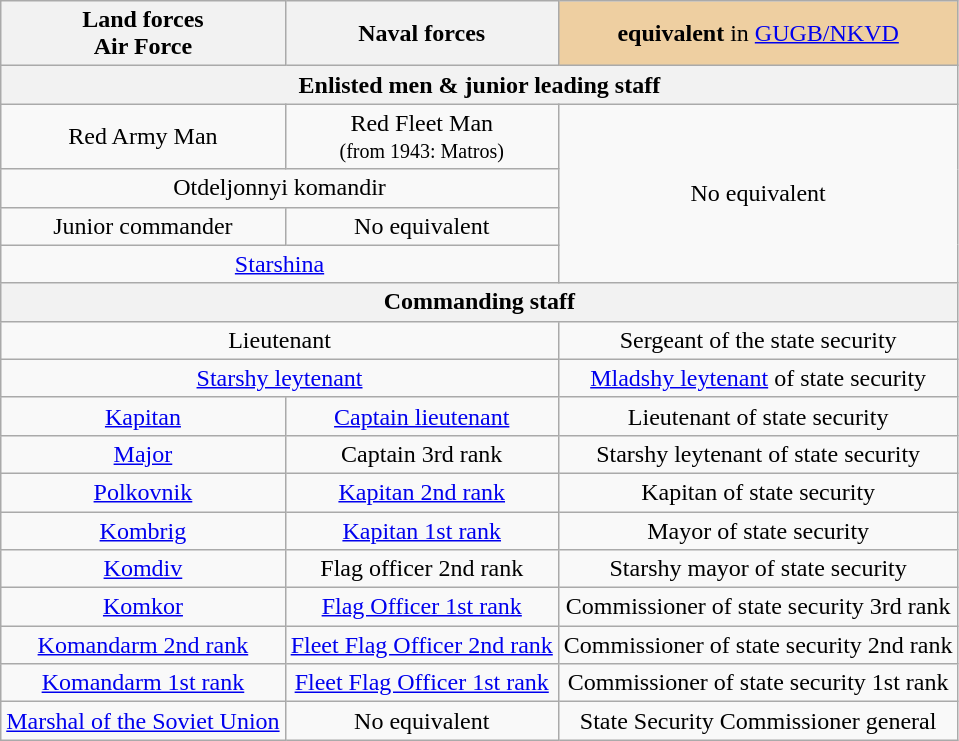<table class="wikitable">
<tr>
<th>Land forces<br>Air Force</th>
<th>Naval forces</th>
<td bgcolor="#EECFA1" align="center"><strong>equivalent</strong> in <a href='#'>GUGB/NKVD</a></td>
</tr>
<tr align="center">
<th colspan=3>Enlisted men & junior leading staff</th>
</tr>
<tr align="center">
<td>Red Army Man</td>
<td>Red Fleet Man<br><small>(from 1943: Matros)</small></td>
<td rowspan=4>No equivalent</td>
</tr>
<tr align="center">
<td colspan=2>Otdeljonnyi komandir</td>
</tr>
<tr align="center">
<td>Junior commander</td>
<td>No equivalent</td>
</tr>
<tr align="center">
<td colspan=2><a href='#'>Starshina</a></td>
</tr>
<tr align="center">
<th colspan=3>Commanding staff</th>
</tr>
<tr align="center">
<td colspan=2>Lieutenant</td>
<td>Sergeant of the state security</td>
</tr>
<tr align="center">
<td colspan=2><a href='#'>Starshy leytenant</a></td>
<td><a href='#'>Mladshy leytenant</a> of state security</td>
</tr>
<tr align="center">
<td><a href='#'>Kapitan</a></td>
<td><a href='#'>Captain lieutenant</a></td>
<td>Lieutenant of state security</td>
</tr>
<tr align="center">
<td><a href='#'>Major</a></td>
<td>Captain 3rd rank</td>
<td>Starshy leytenant of state security</td>
</tr>
<tr align="center">
<td><a href='#'>Polkovnik</a></td>
<td><a href='#'>Kapitan 2nd rank</a></td>
<td>Kapitan of state security</td>
</tr>
<tr align="center">
<td><a href='#'>Kombrig</a></td>
<td><a href='#'>Kapitan 1st rank</a></td>
<td>Mayor of state security</td>
</tr>
<tr align="center">
<td><a href='#'>Komdiv</a></td>
<td>Flag officer 2nd rank</td>
<td>Starshy mayor of state security</td>
</tr>
<tr align="center">
<td><a href='#'>Komkor</a></td>
<td><a href='#'>Flag Officer 1st rank</a></td>
<td>Commissioner of state security 3rd rank</td>
</tr>
<tr align="center">
<td><a href='#'>Komandarm 2nd rank</a></td>
<td><a href='#'>Fleet Flag Officer 2nd rank</a></td>
<td>Commissioner of state security 2nd rank</td>
</tr>
<tr align="center">
<td><a href='#'>Komandarm 1st rank</a></td>
<td><a href='#'>Fleet Flag Officer 1st rank</a></td>
<td>Commissioner of state security 1st rank</td>
</tr>
<tr align="center">
<td><a href='#'>Marshal of the Soviet Union</a></td>
<td>No equivalent</td>
<td>State Security Commissioner general</td>
</tr>
</table>
